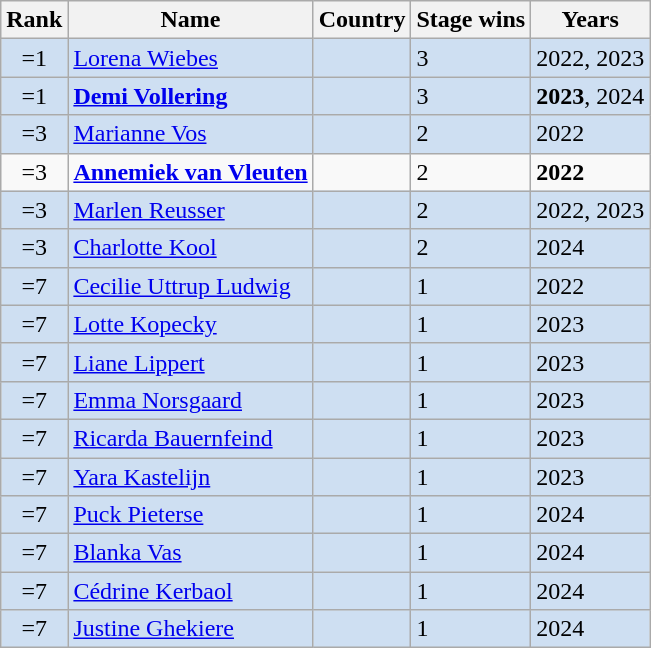<table class= "wikitable sortable">
<tr>
<th>Rank</th>
<th>Name</th>
<th>Country</th>
<th>Stage wins</th>
<th>Years</th>
</tr>
<tr style= "background:#CEDFF2;">
<td style="text-align:center;" data-sort-value="1">=1</td>
<td><a href='#'>Lorena Wiebes</a></td>
<td></td>
<td>3</td>
<td>2022, 2023</td>
</tr>
<tr style= "background:#CEDFF2;">
<td style="text-align:center;" data-sort-value="1">=1</td>
<td><strong><a href='#'>Demi Vollering</a></strong></td>
<td></td>
<td>3</td>
<td><strong>2023</strong>, 2024</td>
</tr>
<tr style= "background:#CEDFF2;">
<td style="text-align:center;" data-sort-value="3">=3</td>
<td><a href='#'>Marianne Vos</a></td>
<td></td>
<td>2</td>
<td>2022</td>
</tr>
<tr style= "background:;">
<td style="text-align:center;" data-sort-value="3">=3</td>
<td><strong><a href='#'>Annemiek van Vleuten</a></strong></td>
<td></td>
<td>2</td>
<td><strong>2022</strong></td>
</tr>
<tr style= "background:#CEDFF2;">
<td style="text-align:center;" data-sort-value="3">=3</td>
<td><a href='#'>Marlen Reusser</a></td>
<td></td>
<td>2</td>
<td>2022, 2023</td>
</tr>
<tr style= "background:#CEDFF2;">
<td style="text-align:center;" data-sort-value="3">=3</td>
<td><a href='#'>Charlotte Kool</a></td>
<td></td>
<td>2</td>
<td>2024</td>
</tr>
<tr style= "background:#CEDFF2;">
<td style="text-align:center;" data-sort-value="7">=7</td>
<td><a href='#'>Cecilie Uttrup Ludwig</a></td>
<td></td>
<td>1</td>
<td>2022</td>
</tr>
<tr style= "background:#CEDFF2;">
<td style="text-align:center;" data-sort-value="7">=7</td>
<td><a href='#'>Lotte Kopecky</a></td>
<td></td>
<td>1</td>
<td>2023</td>
</tr>
<tr style= "background:#CEDFF2;">
<td style="text-align:center;" data-sort-value="7">=7</td>
<td><a href='#'>Liane Lippert</a></td>
<td></td>
<td>1</td>
<td>2023</td>
</tr>
<tr style= "background:#CEDFF2;">
<td style="text-align:center;" data-sort-value="7">=7</td>
<td><a href='#'>Emma Norsgaard</a></td>
<td></td>
<td>1</td>
<td>2023</td>
</tr>
<tr style= "background:#CEDFF2;">
<td style="text-align:center;" data-sort-value="7">=7</td>
<td><a href='#'>Ricarda Bauernfeind</a></td>
<td></td>
<td>1</td>
<td>2023</td>
</tr>
<tr style= "background:#CEDFF2;">
<td style="text-align:center;" data-sort-value="7">=7</td>
<td><a href='#'>Yara Kastelijn</a></td>
<td></td>
<td>1</td>
<td>2023</td>
</tr>
<tr style= "background:#CEDFF2;">
<td style="text-align:center;" data-sort-value="7">=7</td>
<td><a href='#'>Puck Pieterse</a></td>
<td></td>
<td>1</td>
<td>2024</td>
</tr>
<tr style= "background:#CEDFF2;">
<td style="text-align:center;" data-sort-value="7">=7</td>
<td><a href='#'>Blanka Vas</a></td>
<td></td>
<td>1</td>
<td>2024</td>
</tr>
<tr style= "background:#CEDFF2;">
<td style="text-align:center;" data-sort-value="7">=7</td>
<td><a href='#'>Cédrine Kerbaol</a></td>
<td></td>
<td>1</td>
<td>2024</td>
</tr>
<tr style= "background:#CEDFF2;">
<td style="text-align:center;" data-sort-value="7">=7</td>
<td><a href='#'>Justine Ghekiere</a></td>
<td></td>
<td>1</td>
<td>2024</td>
</tr>
</table>
